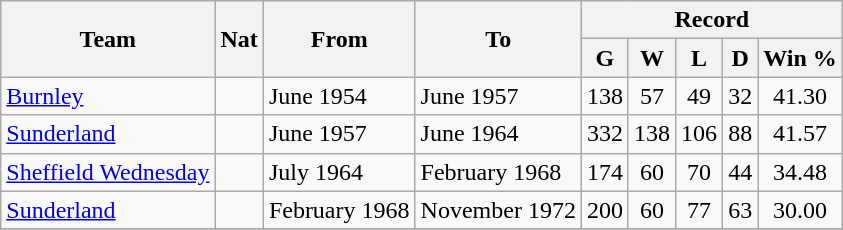<table class="wikitable" style="text-align: center">
<tr>
<th rowspan="2">Team</th>
<th rowspan="2">Nat</th>
<th rowspan="2">From</th>
<th rowspan="2">To</th>
<th colspan="5">Record</th>
</tr>
<tr>
<th>G</th>
<th>W</th>
<th>L</th>
<th>D</th>
<th>Win %</th>
</tr>
<tr>
<td align=left><a href='#'>Burnley</a></td>
<td></td>
<td align=left>June 1954</td>
<td align=left>June 1957</td>
<td>138</td>
<td>57</td>
<td>49</td>
<td>32</td>
<td>41.30</td>
</tr>
<tr>
<td align=left><a href='#'>Sunderland</a></td>
<td></td>
<td align=left>June 1957</td>
<td align=left>June 1964</td>
<td>332</td>
<td>138</td>
<td>106</td>
<td>88</td>
<td>41.57</td>
</tr>
<tr>
<td align=left><a href='#'>Sheffield Wednesday</a></td>
<td></td>
<td align=left>July 1964</td>
<td align=left>February 1968</td>
<td>174</td>
<td>60</td>
<td>70</td>
<td>44</td>
<td>34.48</td>
</tr>
<tr>
<td align=left><a href='#'>Sunderland</a></td>
<td></td>
<td align=left>February 1968</td>
<td align=left>November 1972</td>
<td>200</td>
<td>60</td>
<td>77</td>
<td>63</td>
<td>30.00</td>
</tr>
<tr>
</tr>
</table>
